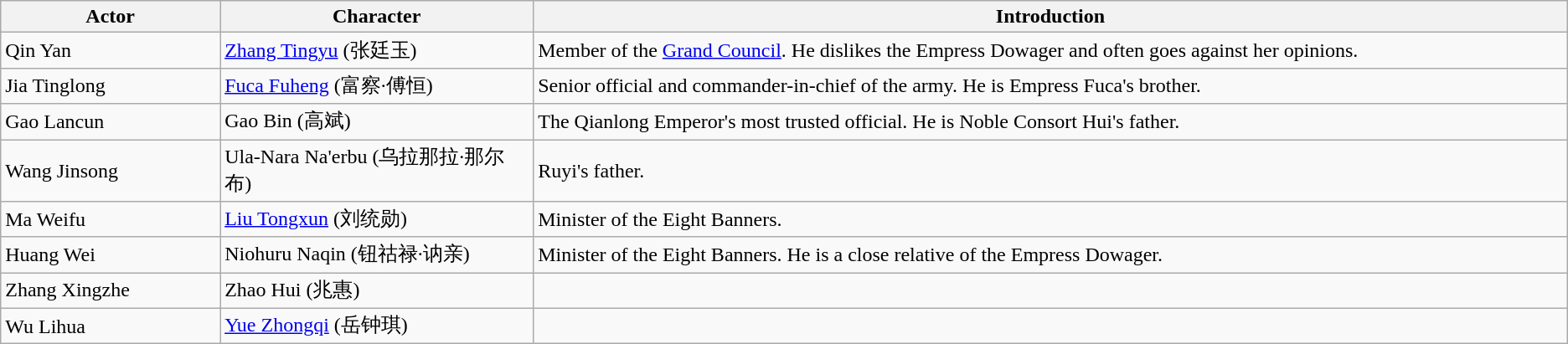<table class="wikitable">
<tr>
<th style="width:14%">Actor</th>
<th style="width:20%">Character</th>
<th>Introduction</th>
</tr>
<tr>
<td>Qin Yan</td>
<td><a href='#'>Zhang Tingyu</a> (张廷玉)</td>
<td>Member of the <a href='#'>Grand Council</a>. He dislikes the Empress Dowager and often goes against her opinions.</td>
</tr>
<tr>
<td>Jia Tinglong</td>
<td><a href='#'>Fuca Fuheng</a> (富察·傅恒)</td>
<td>Senior official and commander-in-chief of the army. He is Empress Fuca's brother.</td>
</tr>
<tr>
<td>Gao Lancun</td>
<td>Gao Bin (高斌)</td>
<td>The Qianlong Emperor's most trusted official. He is Noble Consort Hui's father.</td>
</tr>
<tr>
<td>Wang Jinsong</td>
<td>Ula-Nara Na'erbu (乌拉那拉·那尔布)</td>
<td>Ruyi's father.</td>
</tr>
<tr>
<td>Ma Weifu</td>
<td><a href='#'>Liu Tongxun</a> (刘统勋)</td>
<td>Minister of the Eight Banners.</td>
</tr>
<tr>
<td>Huang Wei</td>
<td>Niohuru Naqin (钮祜禄·讷亲)</td>
<td>Minister of the Eight Banners. He is a close relative of the Empress Dowager.</td>
</tr>
<tr>
<td>Zhang Xingzhe</td>
<td>Zhao Hui (兆惠)</td>
<td></td>
</tr>
<tr>
<td>Wu Lihua</td>
<td><a href='#'>Yue Zhongqi</a> (岳钟琪)</td>
<td></td>
</tr>
</table>
